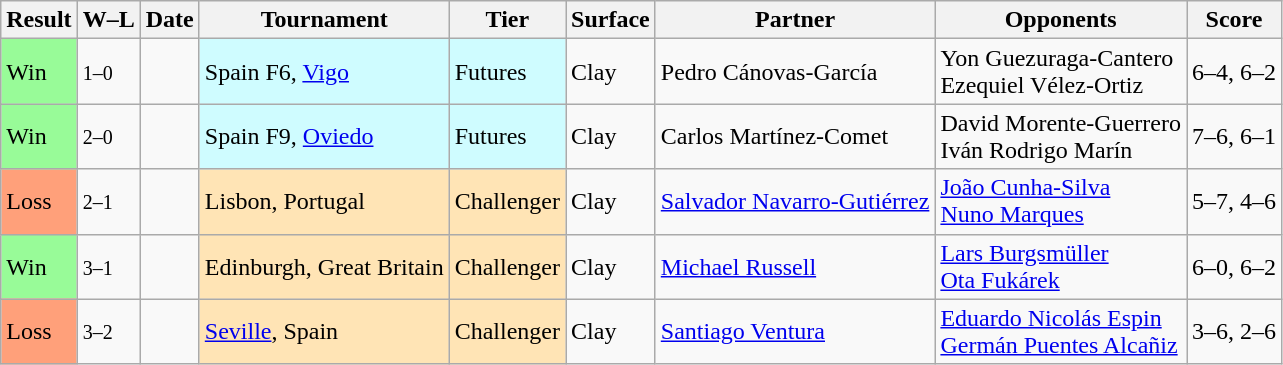<table class="sortable wikitable">
<tr>
<th>Result</th>
<th class="unsortable">W–L</th>
<th>Date</th>
<th>Tournament</th>
<th>Tier</th>
<th>Surface</th>
<th>Partner</th>
<th>Opponents</th>
<th class="unsortable">Score</th>
</tr>
<tr>
<td bgcolor=98fb98>Win</td>
<td><small>1–0</small></td>
<td></td>
<td style="background:#cffcff;">Spain F6, <a href='#'>Vigo</a></td>
<td style="background:#cffcff;">Futures</td>
<td>Clay</td>
<td> Pedro Cánovas-García</td>
<td> Yon Guezuraga-Cantero<br> Ezequiel Vélez-Ortiz</td>
<td>6–4, 6–2</td>
</tr>
<tr>
<td bgcolor=98fb98>Win</td>
<td><small>2–0</small></td>
<td></td>
<td style="background:#cffcff;">Spain F9, <a href='#'>Oviedo</a></td>
<td style="background:#cffcff;">Futures</td>
<td>Clay</td>
<td> Carlos Martínez-Comet</td>
<td> David Morente-Guerrero<br> Iván Rodrigo Marín</td>
<td>7–6, 6–1</td>
</tr>
<tr>
<td bgcolor=FFA07A>Loss</td>
<td><small>2–1</small></td>
<td></td>
<td style="background:moccasin;">Lisbon, Portugal</td>
<td style="background:moccasin;">Challenger</td>
<td>Clay</td>
<td> <a href='#'>Salvador Navarro-Gutiérrez</a></td>
<td> <a href='#'>João Cunha-Silva</a><br> <a href='#'>Nuno Marques</a></td>
<td>5–7, 4–6</td>
</tr>
<tr>
<td bgcolor=98fb98>Win</td>
<td><small>3–1</small></td>
<td></td>
<td style="background:moccasin;">Edinburgh, Great Britain</td>
<td style="background:moccasin;">Challenger</td>
<td>Clay</td>
<td> <a href='#'>Michael Russell</a></td>
<td> <a href='#'>Lars Burgsmüller</a><br> <a href='#'>Ota Fukárek</a></td>
<td>6–0, 6–2</td>
</tr>
<tr>
<td bgcolor=FFA07A>Loss</td>
<td><small>3–2</small></td>
<td></td>
<td style="background:moccasin;"><a href='#'>Seville</a>, Spain</td>
<td style="background:moccasin;">Challenger</td>
<td>Clay</td>
<td> <a href='#'>Santiago Ventura</a></td>
<td> <a href='#'>Eduardo Nicolás Espin</a><br> <a href='#'>Germán Puentes Alcañiz</a></td>
<td>3–6, 2–6</td>
</tr>
</table>
